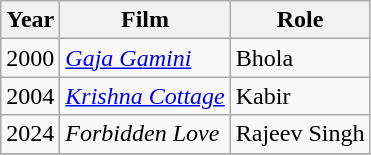<table class="wikitable sortable">
<tr>
<th>Year</th>
<th>Film</th>
<th>Role</th>
</tr>
<tr>
<td>2000</td>
<td><em><a href='#'>Gaja Gamini</a></em></td>
<td>Bhola</td>
</tr>
<tr>
<td>2004</td>
<td><em><a href='#'>Krishna Cottage</a></em></td>
<td>Kabir</td>
</tr>
<tr>
<td>2024</td>
<td><em>Forbidden Love</em></td>
<td>Rajeev Singh</td>
</tr>
<tr>
</tr>
</table>
